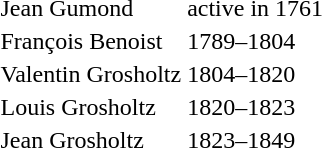<table>
<tr>
<td>Jean Gumond</td>
<td>active in 1761</td>
</tr>
<tr>
<td>François Benoist</td>
<td>1789–1804</td>
</tr>
<tr>
<td>Valentin Grosholtz</td>
<td>1804–1820</td>
</tr>
<tr>
<td>Louis Grosholtz</td>
<td>1820–1823</td>
</tr>
<tr>
<td>Jean Grosholtz</td>
<td>1823–1849</td>
</tr>
</table>
